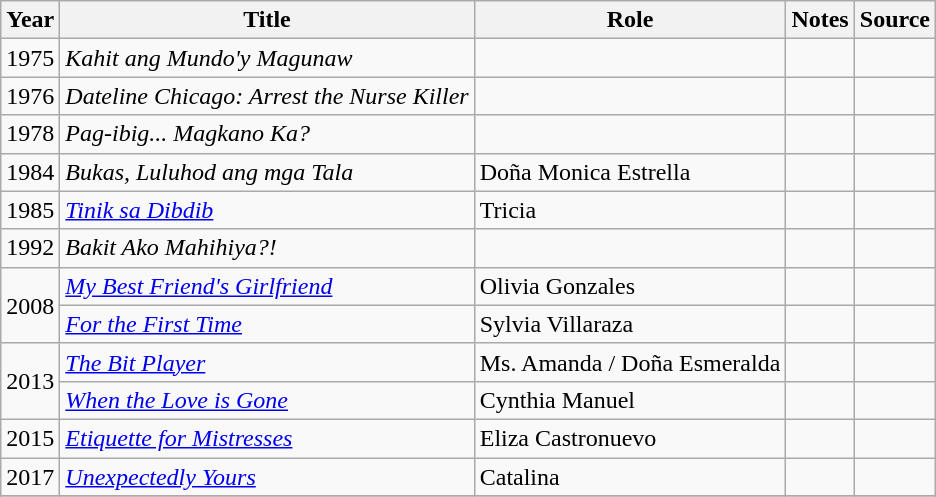<table class="wikitable sortable" >
<tr>
<th>Year</th>
<th>Title</th>
<th>Role</th>
<th class="unsortable">Notes </th>
<th class="unsortable">Source </th>
</tr>
<tr>
<td>1975</td>
<td><em>Kahit ang Mundo'y Magunaw</em></td>
<td></td>
<td></td>
<td></td>
</tr>
<tr>
<td>1976</td>
<td><em>Dateline Chicago: Arrest the Nurse Killer</em></td>
<td></td>
<td></td>
<td></td>
</tr>
<tr>
<td>1978</td>
<td><em>Pag-ibig... Magkano Ka?</em></td>
<td></td>
<td></td>
<td></td>
</tr>
<tr>
<td>1984</td>
<td><em>Bukas, Luluhod ang mga Tala</em></td>
<td>Doña Monica Estrella</td>
<td></td>
<td></td>
</tr>
<tr>
<td>1985</td>
<td><em><a href='#'>Tinik sa Dibdib</a></em></td>
<td>Tricia</td>
<td></td>
<td></td>
</tr>
<tr>
<td>1992</td>
<td><em>Bakit Ako Mahihiya?!</em></td>
<td></td>
<td></td>
<td></td>
</tr>
<tr>
<td rowspan="2">2008</td>
<td><em><a href='#'>My Best Friend's Girlfriend</a></em></td>
<td>Olivia Gonzales</td>
<td></td>
<td></td>
</tr>
<tr>
<td><em><a href='#'>For the First Time</a></em></td>
<td>Sylvia Villaraza</td>
<td></td>
<td></td>
</tr>
<tr>
<td rowspan="2">2013</td>
<td><em><a href='#'>The Bit Player</a></em></td>
<td>Ms. Amanda / Doña Esmeralda</td>
<td></td>
<td></td>
</tr>
<tr>
<td><em><a href='#'>When the Love is Gone</a></em></td>
<td>Cynthia Manuel</td>
<td></td>
<td></td>
</tr>
<tr>
<td>2015</td>
<td><em><a href='#'>Etiquette for Mistresses</a></em></td>
<td>Eliza Castronuevo</td>
<td></td>
<td></td>
</tr>
<tr>
<td>2017</td>
<td><em><a href='#'>Unexpectedly Yours</a></em></td>
<td>Catalina</td>
<td></td>
<td></td>
</tr>
<tr>
</tr>
</table>
